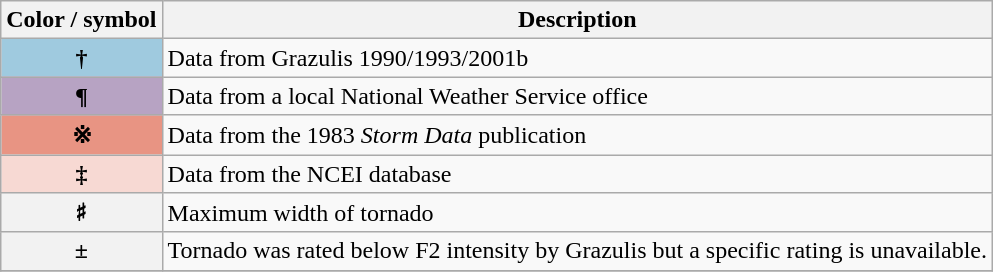<table class="wikitable">
<tr>
<th scope="col">Color / symbol</th>
<th scope="col">Description</th>
</tr>
<tr>
<th scope="row" style="background-color:#9FCADF;">†</th>
<td>Data from Grazulis 1990/1993/2001b</td>
</tr>
<tr>
<th scope="row" style="background-color:#B7A3C3;">¶</th>
<td>Data from a local National Weather Service office</td>
</tr>
<tr>
<th scope="row" style="background-color:#E89483;">※</th>
<td>Data from the 1983 <em>Storm Data</em> publication</td>
</tr>
<tr>
<th scope="row" style="background-color:#F7D9D3;">‡</th>
<td>Data from the NCEI database</td>
</tr>
<tr>
<th scope="row">♯</th>
<td>Maximum width of tornado</td>
</tr>
<tr>
<th scope="row">±</th>
<td>Tornado was rated below F2 intensity by Grazulis but a specific rating is unavailable.</td>
</tr>
<tr>
</tr>
</table>
